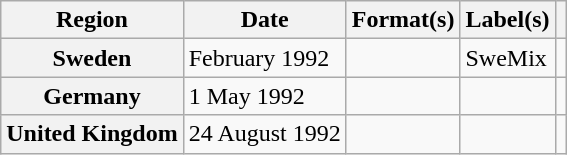<table class="wikitable plainrowheaders">
<tr>
<th scope="col">Region</th>
<th scope="col">Date</th>
<th scope="col">Format(s)</th>
<th scope="col">Label(s)</th>
<th scope="col"></th>
</tr>
<tr>
<th scope="row">Sweden</th>
<td>February 1992</td>
<td></td>
<td>SweMix</td>
<td></td>
</tr>
<tr>
<th scope="row">Germany</th>
<td>1 May 1992</td>
<td></td>
<td></td>
<td></td>
</tr>
<tr>
<th scope="row">United Kingdom</th>
<td>24 August 1992</td>
<td></td>
<td></td>
<td></td>
</tr>
</table>
